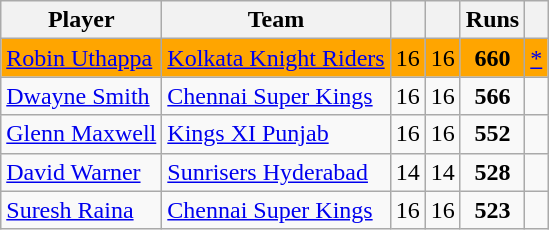<table class="wikitable" style="text-align: center;">
<tr>
<th>Player</th>
<th>Team</th>
<th></th>
<th></th>
<th>Runs</th>
<th></th>
</tr>
<tr style="background: orange;">
<td style="text-align:left"><a href='#'>Robin Uthappa</a></td>
<td style="text-align:left"><a href='#'>Kolkata Knight Riders</a></td>
<td>16</td>
<td>16</td>
<td><strong>660</strong></td>
<td><a href='#'></a><a href='#'>*</a></td>
</tr>
<tr>
<td style="text-align:left"><a href='#'>Dwayne Smith</a></td>
<td style="text-align:left"><a href='#'>Chennai Super Kings</a></td>
<td>16</td>
<td>16</td>
<td><strong>566</strong></td>
<td><a href='#'></a></td>
</tr>
<tr>
<td style="text-align:left"><a href='#'>Glenn Maxwell</a></td>
<td style="text-align:left"><a href='#'>Kings XI Punjab</a></td>
<td>16</td>
<td>16</td>
<td><strong>552</strong></td>
<td><a href='#'></a></td>
</tr>
<tr>
<td style="text-align:left"><a href='#'>David Warner</a></td>
<td style="text-align:left"><a href='#'>Sunrisers Hyderabad</a></td>
<td>14</td>
<td>14</td>
<td><strong>528</strong></td>
<td><a href='#'></a></td>
</tr>
<tr>
<td style="text-align:left"><a href='#'>Suresh Raina</a></td>
<td style="text-align:left"><a href='#'>Chennai Super Kings</a></td>
<td>16</td>
<td>16</td>
<td><strong>523</strong></td>
<td><a href='#'></a></td>
</tr>
</table>
